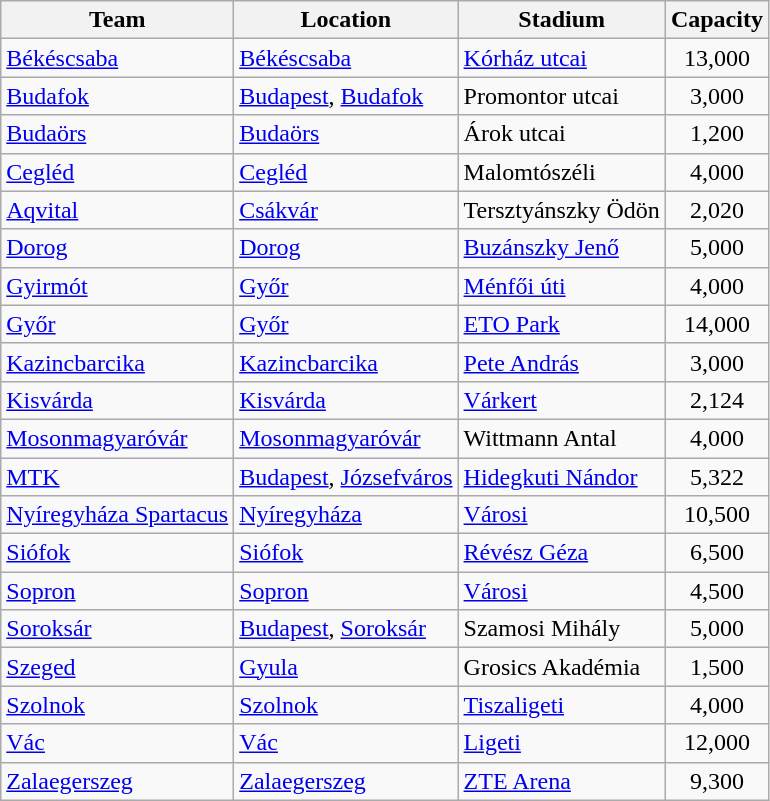<table class="wikitable sortable">
<tr>
<th>Team</th>
<th>Location</th>
<th>Stadium</th>
<th>Capacity</th>
</tr>
<tr>
<td><a href='#'>Békéscsaba</a></td>
<td><a href='#'>Békéscsaba</a></td>
<td><a href='#'>Kórház utcai</a></td>
<td align="center">13,000</td>
</tr>
<tr>
<td><a href='#'>Budafok</a></td>
<td><a href='#'>Budapest</a>, <a href='#'>Budafok</a></td>
<td>Promontor utcai</td>
<td align="center">3,000</td>
</tr>
<tr>
<td><a href='#'>Budaörs</a></td>
<td><a href='#'>Budaörs</a></td>
<td>Árok utcai</td>
<td align="center">1,200</td>
</tr>
<tr>
<td><a href='#'>Cegléd</a></td>
<td><a href='#'>Cegléd</a></td>
<td>Malomtószéli</td>
<td align="center">4,000</td>
</tr>
<tr>
<td><a href='#'>Aqvital</a></td>
<td><a href='#'>Csákvár</a></td>
<td>Tersztyánszky Ödön</td>
<td align="center">2,020</td>
</tr>
<tr>
<td><a href='#'>Dorog</a></td>
<td><a href='#'>Dorog</a></td>
<td><a href='#'>Buzánszky Jenő</a></td>
<td align="center">5,000</td>
</tr>
<tr>
<td><a href='#'>Gyirmót</a></td>
<td><a href='#'>Győr</a></td>
<td><a href='#'>Ménfői úti</a></td>
<td align="center">4,000</td>
</tr>
<tr>
<td><a href='#'>Győr</a></td>
<td><a href='#'>Győr</a></td>
<td><a href='#'>ETO Park</a></td>
<td align="center">14,000</td>
</tr>
<tr>
<td><a href='#'>Kazincbarcika</a></td>
<td><a href='#'>Kazincbarcika</a></td>
<td><a href='#'>Pete András</a></td>
<td align="center">3,000</td>
</tr>
<tr>
<td><a href='#'>Kisvárda</a></td>
<td><a href='#'>Kisvárda</a></td>
<td><a href='#'>Várkert</a></td>
<td align="center">2,124</td>
</tr>
<tr>
<td><a href='#'>Mosonmagyaróvár</a></td>
<td><a href='#'>Mosonmagyaróvár</a></td>
<td>Wittmann Antal</td>
<td align="center">4,000</td>
</tr>
<tr>
<td><a href='#'>MTK</a></td>
<td><a href='#'>Budapest</a>, <a href='#'>Józsefváros</a></td>
<td><a href='#'>Hidegkuti Nándor</a></td>
<td align="center">5,322</td>
</tr>
<tr>
<td><a href='#'>Nyíregyháza Spartacus</a></td>
<td><a href='#'>Nyíregyháza</a></td>
<td><a href='#'>Városi</a></td>
<td align="center">10,500</td>
</tr>
<tr>
<td><a href='#'>Siófok</a></td>
<td><a href='#'>Siófok</a></td>
<td><a href='#'>Révész Géza</a></td>
<td align="center">6,500</td>
</tr>
<tr>
<td><a href='#'>Sopron</a></td>
<td><a href='#'>Sopron</a></td>
<td><a href='#'>Városi</a></td>
<td align="center">4,500</td>
</tr>
<tr>
<td><a href='#'>Soroksár</a></td>
<td><a href='#'>Budapest</a>, <a href='#'>Soroksár</a></td>
<td>Szamosi Mihály</td>
<td align="center">5,000</td>
</tr>
<tr>
<td><a href='#'>Szeged</a></td>
<td><a href='#'>Gyula</a></td>
<td>Grosics Akadémia</td>
<td align="center">1,500</td>
</tr>
<tr>
<td><a href='#'>Szolnok</a></td>
<td><a href='#'>Szolnok</a></td>
<td><a href='#'>Tiszaligeti</a></td>
<td align="center">4,000</td>
</tr>
<tr>
<td><a href='#'>Vác</a></td>
<td><a href='#'>Vác</a></td>
<td><a href='#'>Ligeti</a></td>
<td align="center">12,000</td>
</tr>
<tr>
<td><a href='#'>Zalaegerszeg</a></td>
<td><a href='#'>Zalaegerszeg</a></td>
<td><a href='#'>ZTE Arena</a></td>
<td align="center">9,300</td>
</tr>
</table>
